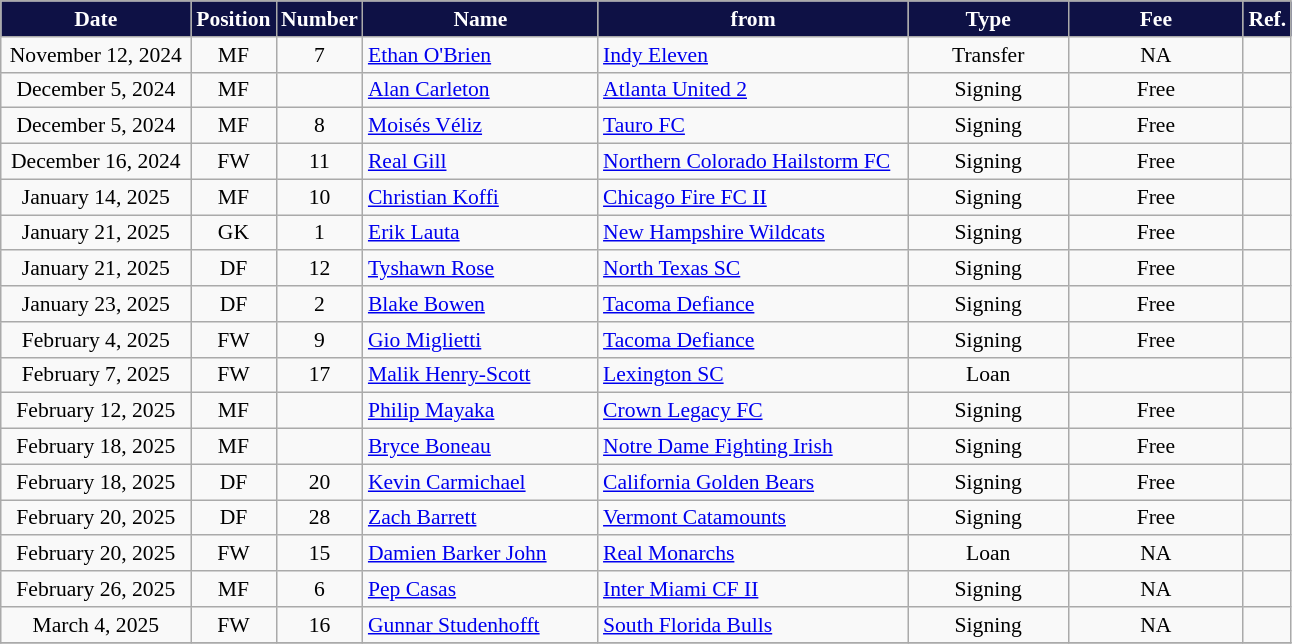<table class="wikitable" style="text-align:center; font-size:90%; ">
<tr>
<th style="background:#0E1145; color:#FFFFFF; width:120px;">Date</th>
<th style="background:#0E1145; color:#FFFFFF; width:50px;">Position</th>
<th style="background:#0E1145; color:#FFFFFF; width:50px;">Number</th>
<th style="background:#0E1145; color:#FFFFFF; width:150px;">Name</th>
<th style="background:#0E1145; color:#FFFFFF; width:200px;">from</th>
<th style="background:#0E1145; color:#FFFFFF; Width:100px;">Type</th>
<th style="background:#0E1145; color:#FFFFFF; width:110px;">Fee</th>
<th style="background:#0E1145; color:#FFFFFF; width:25px;">Ref.</th>
</tr>
<tr>
<td>November 12, 2024</td>
<td>MF</td>
<td>7</td>
<td align="left"> <a href='#'>Ethan O'Brien</a></td>
<td align="left"> <a href='#'>Indy Eleven</a></td>
<td>Transfer</td>
<td>NA</td>
<td></td>
</tr>
<tr>
<td>December 5, 2024</td>
<td>MF</td>
<td></td>
<td align="left"> <a href='#'>Alan Carleton</a></td>
<td align="left"> <a href='#'>Atlanta United 2</a></td>
<td>Signing</td>
<td>Free</td>
<td></td>
</tr>
<tr>
<td>December 5, 2024</td>
<td>MF</td>
<td>8</td>
<td align="left"> <a href='#'>Moisés Véliz</a></td>
<td align="left"> <a href='#'>Tauro FC</a></td>
<td>Signing</td>
<td>Free</td>
<td></td>
</tr>
<tr>
<td>December 16, 2024</td>
<td>FW</td>
<td>11</td>
<td align="left"> <a href='#'>Real Gill</a></td>
<td align="left"> <a href='#'>Northern Colorado Hailstorm FC</a></td>
<td>Signing</td>
<td>Free</td>
<td></td>
</tr>
<tr>
<td>January 14, 2025</td>
<td>MF</td>
<td>10</td>
<td align="left"> <a href='#'>Christian Koffi</a></td>
<td align="left"> <a href='#'>Chicago Fire FC II</a></td>
<td>Signing</td>
<td>Free</td>
<td></td>
</tr>
<tr>
<td>January 21, 2025</td>
<td>GK</td>
<td>1</td>
<td align="left"> <a href='#'>Erik Lauta</a></td>
<td align="left"> <a href='#'>New Hampshire Wildcats</a></td>
<td>Signing</td>
<td>Free</td>
<td></td>
</tr>
<tr>
<td>January 21, 2025</td>
<td>DF</td>
<td>12</td>
<td align="left"> <a href='#'>Tyshawn Rose</a></td>
<td align="left"> <a href='#'>North Texas SC</a></td>
<td>Signing</td>
<td>Free</td>
<td></td>
</tr>
<tr>
<td>January 23, 2025</td>
<td>DF</td>
<td>2</td>
<td align="left"> <a href='#'>Blake Bowen</a></td>
<td align="left"> <a href='#'>Tacoma Defiance</a></td>
<td>Signing</td>
<td>Free</td>
<td></td>
</tr>
<tr>
<td>February 4, 2025</td>
<td>FW</td>
<td>9</td>
<td align="left"> <a href='#'>Gio Miglietti</a></td>
<td align="left"> <a href='#'>Tacoma Defiance</a></td>
<td>Signing</td>
<td>Free</td>
<td></td>
</tr>
<tr>
<td>February 7, 2025</td>
<td>FW</td>
<td>17</td>
<td align="left"> <a href='#'>Malik Henry-Scott</a></td>
<td align="left"> <a href='#'>Lexington SC</a></td>
<td>Loan</td>
<td></td>
<td></td>
</tr>
<tr>
<td>February 12, 2025</td>
<td>MF</td>
<td></td>
<td align="left"> <a href='#'>Philip Mayaka</a></td>
<td align="left"> <a href='#'>Crown Legacy FC</a></td>
<td>Signing</td>
<td>Free</td>
<td></td>
</tr>
<tr>
<td>February 18, 2025</td>
<td>MF</td>
<td></td>
<td align="left"> <a href='#'>Bryce Boneau</a></td>
<td align="left"> <a href='#'>Notre Dame Fighting Irish</a></td>
<td>Signing</td>
<td>Free</td>
<td></td>
</tr>
<tr>
<td>February 18, 2025</td>
<td>DF</td>
<td>20</td>
<td align="left"> <a href='#'>Kevin Carmichael</a></td>
<td align="left"> <a href='#'>California Golden Bears</a></td>
<td>Signing</td>
<td>Free</td>
<td></td>
</tr>
<tr>
<td>February 20, 2025</td>
<td>DF</td>
<td>28</td>
<td align="left"> <a href='#'>Zach Barrett</a></td>
<td align="left"> <a href='#'> Vermont Catamounts</a></td>
<td>Signing</td>
<td>Free</td>
<td></td>
</tr>
<tr>
<td>February 20, 2025</td>
<td>FW</td>
<td>15</td>
<td align="left"> <a href='#'>Damien Barker John</a></td>
<td align="left"> <a href='#'>Real Monarchs</a></td>
<td>Loan</td>
<td>NA</td>
<td></td>
</tr>
<tr>
<td>February 26, 2025</td>
<td>MF</td>
<td>6</td>
<td align="left"> <a href='#'>Pep Casas</a></td>
<td align="left"> <a href='#'>Inter Miami CF II</a></td>
<td>Signing</td>
<td>NA</td>
<td></td>
</tr>
<tr>
<td>March 4, 2025</td>
<td>FW</td>
<td>16</td>
<td align="left"> <a href='#'>Gunnar Studenhofft</a></td>
<td align="left"> <a href='#'> South Florida Bulls</a></td>
<td>Signing</td>
<td>NA</td>
<td></td>
</tr>
<tr>
</tr>
</table>
